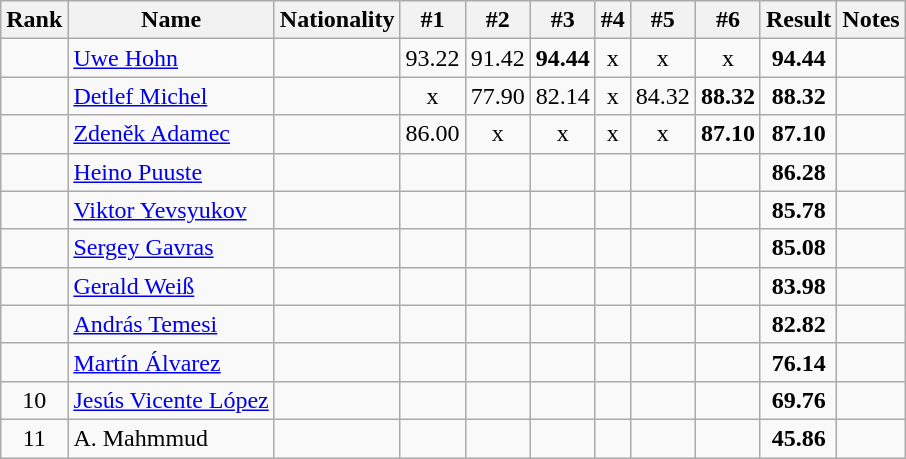<table class="wikitable sortable" style="text-align:center">
<tr>
<th>Rank</th>
<th>Name</th>
<th>Nationality</th>
<th>#1</th>
<th>#2</th>
<th>#3</th>
<th>#4</th>
<th>#5</th>
<th>#6</th>
<th>Result</th>
<th>Notes</th>
</tr>
<tr>
<td></td>
<td align="left"><a href='#'>Uwe Hohn</a></td>
<td align=left></td>
<td>93.22</td>
<td>91.42</td>
<td><strong>94.44</strong></td>
<td>x</td>
<td>x</td>
<td>x</td>
<td><strong>94.44</strong></td>
<td></td>
</tr>
<tr>
<td></td>
<td align="left"><a href='#'>Detlef Michel</a></td>
<td align=left></td>
<td>x</td>
<td>77.90</td>
<td>82.14</td>
<td>x</td>
<td>84.32</td>
<td><strong>88.32</strong></td>
<td><strong>88.32</strong></td>
<td></td>
</tr>
<tr>
<td></td>
<td align="left"><a href='#'>Zdeněk Adamec</a></td>
<td align=left></td>
<td>86.00</td>
<td>x</td>
<td>x</td>
<td>x</td>
<td>x</td>
<td><strong>87.10</strong></td>
<td><strong>87.10</strong></td>
<td></td>
</tr>
<tr>
<td></td>
<td align="left"><a href='#'>Heino Puuste</a></td>
<td align=left></td>
<td></td>
<td></td>
<td></td>
<td></td>
<td></td>
<td></td>
<td><strong>86.28</strong></td>
<td></td>
</tr>
<tr>
<td></td>
<td align="left"><a href='#'>Viktor Yevsyukov</a></td>
<td align=left></td>
<td></td>
<td></td>
<td></td>
<td></td>
<td></td>
<td></td>
<td><strong>85.78</strong></td>
<td></td>
</tr>
<tr>
<td></td>
<td align="left"><a href='#'>Sergey Gavras</a></td>
<td align=left></td>
<td></td>
<td></td>
<td></td>
<td></td>
<td></td>
<td></td>
<td><strong>85.08</strong></td>
<td></td>
</tr>
<tr>
<td></td>
<td align="left"><a href='#'>Gerald Weiß</a></td>
<td align=left></td>
<td></td>
<td></td>
<td></td>
<td></td>
<td></td>
<td></td>
<td><strong>83.98</strong></td>
<td></td>
</tr>
<tr>
<td></td>
<td align="left"><a href='#'>András Temesi</a></td>
<td align=left></td>
<td></td>
<td></td>
<td></td>
<td></td>
<td></td>
<td></td>
<td><strong>82.82</strong></td>
<td></td>
</tr>
<tr>
<td></td>
<td align="left"><a href='#'>Martín Álvarez</a></td>
<td align=left></td>
<td></td>
<td></td>
<td></td>
<td></td>
<td></td>
<td></td>
<td><strong>76.14</strong></td>
<td></td>
</tr>
<tr>
<td>10</td>
<td align="left"><a href='#'>Jesús Vicente López</a></td>
<td align=left></td>
<td></td>
<td></td>
<td></td>
<td></td>
<td></td>
<td></td>
<td><strong>69.76</strong></td>
<td></td>
</tr>
<tr>
<td>11</td>
<td align="left">A. Mahmmud</td>
<td align=left></td>
<td></td>
<td></td>
<td></td>
<td></td>
<td></td>
<td></td>
<td><strong>45.86</strong></td>
<td></td>
</tr>
</table>
